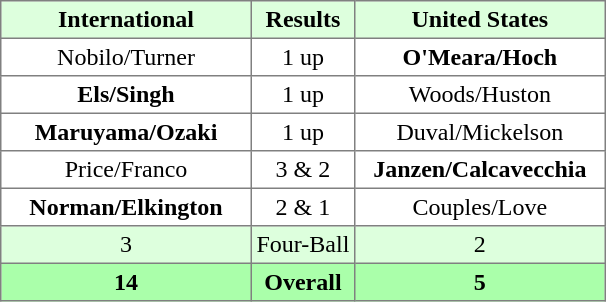<table border="1" cellpadding="3" style="border-collapse:collapse; text-align:center;">
<tr style="background:#ddffdd;">
<th width=160>International</th>
<th>Results</th>
<th width=160>United States</th>
</tr>
<tr>
<td>Nobilo/Turner</td>
<td>1 up</td>
<td><strong>O'Meara/Hoch</strong></td>
</tr>
<tr>
<td><strong>Els/Singh</strong></td>
<td>1 up</td>
<td>Woods/Huston</td>
</tr>
<tr>
<td><strong>Maruyama/Ozaki</strong></td>
<td>1 up</td>
<td>Duval/Mickelson</td>
</tr>
<tr>
<td>Price/Franco</td>
<td>3 & 2</td>
<td><strong>Janzen/Calcavecchia</strong></td>
</tr>
<tr>
<td><strong>Norman/Elkington</strong></td>
<td>2 & 1</td>
<td>Couples/Love</td>
</tr>
<tr style="background:#ddffdd;">
<td>3</td>
<td>Four-Ball</td>
<td>2</td>
</tr>
<tr style="background:#aaffaa;">
<th>14</th>
<th>Overall</th>
<th>5</th>
</tr>
</table>
